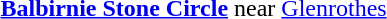<table border="0">
<tr>
<td></td>
<td><strong><a href='#'>Balbirnie Stone Circle</a></strong> near <a href='#'>Glenrothes</a></td>
</tr>
</table>
